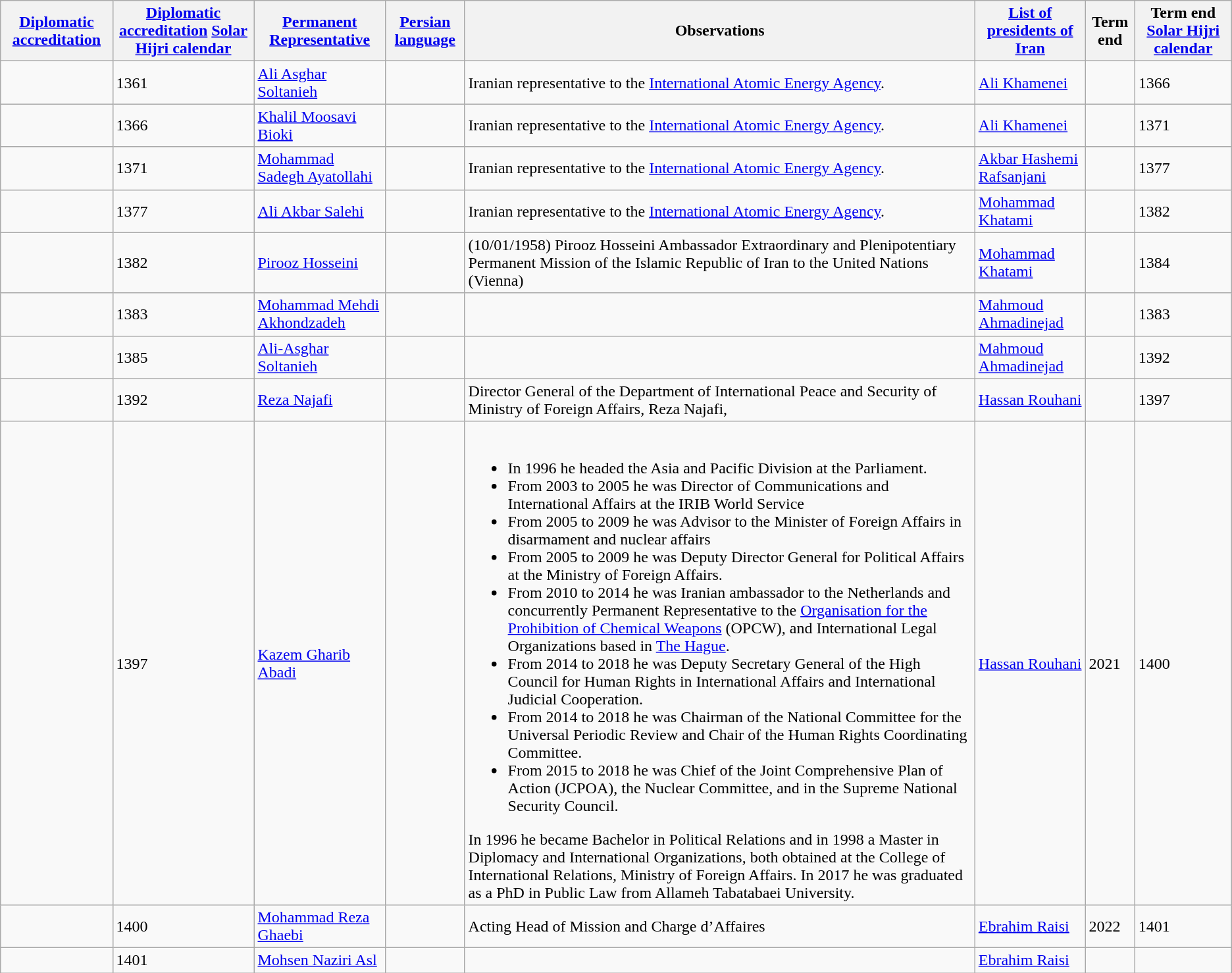<table class="wikitable sortable">
<tr>
<th><a href='#'>Diplomatic accreditation</a></th>
<th><a href='#'>Diplomatic accreditation</a> <a href='#'>Solar Hijri calendar</a></th>
<th><a href='#'>Permanent Representative</a></th>
<th><a href='#'>Persian language</a></th>
<th>Observations</th>
<th><a href='#'>List of presidents of Iran</a></th>
<th>Term end</th>
<th>Term end <a href='#'>Solar Hijri calendar</a></th>
</tr>
<tr>
<td></td>
<td>1361</td>
<td><a href='#'>Ali Asghar Soltanieh</a></td>
<td></td>
<td>Iranian representative to the <a href='#'>International Atomic Energy Agency</a>.</td>
<td><a href='#'>Ali Khamenei</a></td>
<td></td>
<td>1366</td>
</tr>
<tr>
<td></td>
<td>1366</td>
<td><a href='#'>Khalil Moosavi Bioki</a></td>
<td></td>
<td>Iranian representative to the <a href='#'>International Atomic Energy Agency</a>.</td>
<td><a href='#'>Ali Khamenei</a></td>
<td></td>
<td>1371</td>
</tr>
<tr>
<td></td>
<td>1371</td>
<td><a href='#'>Mohammad Sadegh Ayatollahi</a></td>
<td></td>
<td>Iranian representative to the <a href='#'>International Atomic Energy Agency</a>.</td>
<td><a href='#'>Akbar Hashemi Rafsanjani</a></td>
<td></td>
<td>1377</td>
</tr>
<tr>
<td></td>
<td>1377</td>
<td><a href='#'>Ali Akbar Salehi</a></td>
<td></td>
<td>Iranian representative to the <a href='#'>International Atomic Energy Agency</a>.</td>
<td><a href='#'>Mohammad Khatami</a></td>
<td></td>
<td>1382</td>
</tr>
<tr>
<td></td>
<td>1382</td>
<td><a href='#'>Pirooz Hosseini</a></td>
<td></td>
<td>(10/01/1958) Pirooz Hosseini Ambassador Extraordinary and Plenipotentiary Permanent Mission of the Islamic Republic of Iran to the United Nations (Vienna)</td>
<td><a href='#'>Mohammad Khatami</a></td>
<td></td>
<td>1384</td>
</tr>
<tr>
<td></td>
<td>1383</td>
<td><a href='#'>Mohammad Mehdi Akhondzadeh</a></td>
<td></td>
<td></td>
<td><a href='#'>Mahmoud Ahmadinejad</a></td>
<td></td>
<td>1383</td>
</tr>
<tr>
<td></td>
<td>1385</td>
<td><a href='#'>Ali-Asghar Soltanieh</a></td>
<td></td>
<td></td>
<td><a href='#'>Mahmoud Ahmadinejad</a></td>
<td></td>
<td>1392</td>
</tr>
<tr>
<td></td>
<td>1392</td>
<td><a href='#'>Reza Najafi</a></td>
<td></td>
<td>Director General of the Department of International Peace and Security of Ministry of Foreign Affairs, Reza Najafi,</td>
<td><a href='#'>Hassan Rouhani</a></td>
<td></td>
<td>1397</td>
</tr>
<tr>
<td></td>
<td>1397</td>
<td><a href='#'>Kazem Gharib Abadi</a></td>
<td></td>
<td><br><ul><li>In 1996 he headed the Asia and Pacific Division at the Parliament.</li><li>From 2003 to 2005 he was Director of Communications and International Affairs at the IRIB World Service</li><li>From 2005 to 2009 he was Advisor to the Minister of Foreign Affairs in disarmament and nuclear affairs</li><li>From 2005 to 2009 he was Deputy Director General for Political Affairs at the Ministry of Foreign Affairs.</li><li>From 2010 to 2014 he was Iranian ambassador to the Netherlands and concurrently Permanent Representative to the <a href='#'>Organisation for the Prohibition of Chemical Weapons</a> (OPCW), and International Legal Organizations based in <a href='#'>The Hague</a>.</li><li>From 2014 to 2018 he was Deputy Secretary General of the High Council for Human Rights in International Affairs and International Judicial Cooperation.</li><li>From 2014 to 2018 he was Chairman of the National Committee for the Universal Periodic Review and Chair of the Human Rights Coordinating Committee.</li><li>From 2015 to 2018 he was Chief of the Joint Comprehensive Plan of Action (JCPOA), the Nuclear Committee, and in the Supreme National Security Council.</li></ul>In 1996 he became Bachelor in Political Relations and in 1998 a Master in Diplomacy and International Organizations, both obtained at the College of International Relations, Ministry of Foreign Affairs. In 2017 he was graduated as a PhD in Public Law from Allameh Tabatabaei University.</td>
<td><a href='#'>Hassan Rouhani</a></td>
<td>2021</td>
<td>1400</td>
</tr>
<tr>
<td></td>
<td>1400</td>
<td><a href='#'>Mohammad Reza Ghaebi</a></td>
<td></td>
<td>Acting Head of Mission and Charge d’Affaires</td>
<td><a href='#'>Ebrahim Raisi</a></td>
<td>2022</td>
<td>1401</td>
</tr>
<tr>
<td></td>
<td>1401</td>
<td><a href='#'>Mohsen Naziri Asl</a></td>
<td></td>
<td></td>
<td><a href='#'>Ebrahim Raisi</a></td>
<td></td>
<td></td>
</tr>
</table>
